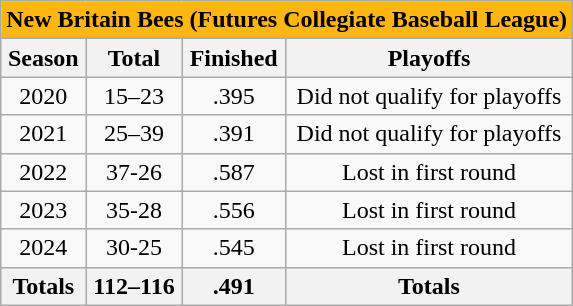<table class="wikitable" style="text-align:center">
<tr>
<th colspan="6" style="background:#FFB611;color:black">New Britain Bees (Futures Collegiate Baseball League)</th>
</tr>
<tr>
<th>Season</th>
<th>Total</th>
<th>Finished</th>
<th>Playoffs</th>
</tr>
<tr>
<td>2020</td>
<td>15–23</td>
<td>.395</td>
<td>Did not qualify for playoffs</td>
</tr>
<tr>
<td>2021</td>
<td>25–39</td>
<td>.391</td>
<td>Did not qualify for playoffs</td>
</tr>
<tr>
<td>2022</td>
<td>37-26</td>
<td>.587</td>
<td>Lost in first round</td>
</tr>
<tr>
<td>2023</td>
<td>35-28</td>
<td>.556</td>
<td>Lost in first round</td>
</tr>
<tr>
<td>2024</td>
<td>30-25</td>
<td>.545</td>
<td>Lost in first round</td>
</tr>
<tr>
<th>Totals</th>
<th>112–116</th>
<th>.491</th>
<th>Totals</th>
</tr>
</table>
